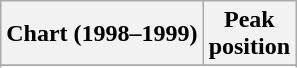<table class="wikitable sortable plainrowheaders" style="text-align:center">
<tr>
<th scope="col">Chart (1998–1999)</th>
<th scope="col">Peak<br>position</th>
</tr>
<tr>
</tr>
<tr>
</tr>
<tr>
</tr>
<tr>
</tr>
<tr>
</tr>
<tr>
</tr>
<tr>
</tr>
<tr>
</tr>
<tr>
</tr>
<tr>
</tr>
<tr>
</tr>
<tr>
</tr>
</table>
